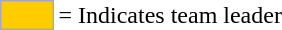<table>
<tr>
<td style="background:#fc0; border:1px solid #aaa; width:2em;"></td>
<td>= Indicates team leader</td>
</tr>
</table>
